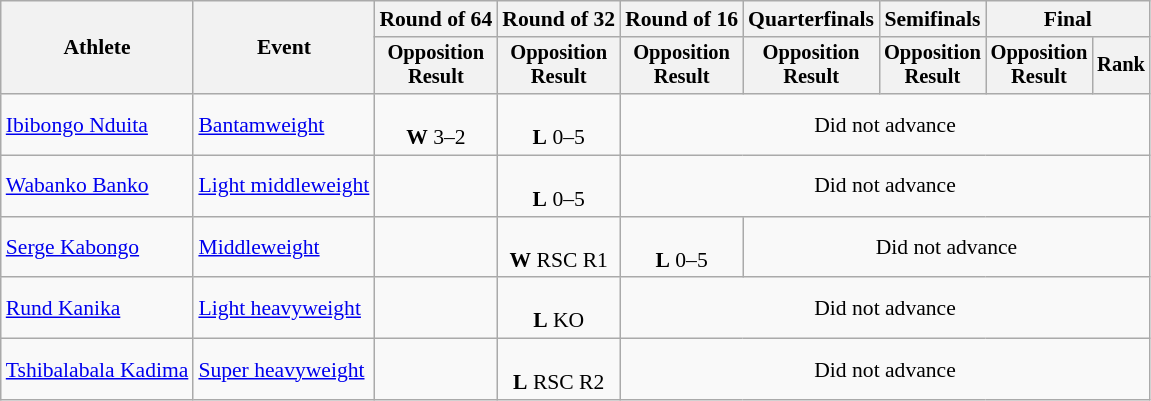<table class="wikitable" style="font-size:90%">
<tr>
<th rowspan="2">Athlete</th>
<th rowspan="2">Event</th>
<th>Round of 64</th>
<th>Round of 32</th>
<th>Round of 16</th>
<th>Quarterfinals</th>
<th>Semifinals</th>
<th colspan=2>Final</th>
</tr>
<tr style="font-size:95%">
<th>Opposition<br>Result</th>
<th>Opposition<br>Result</th>
<th>Opposition<br>Result</th>
<th>Opposition<br>Result</th>
<th>Opposition<br>Result</th>
<th>Opposition<br>Result</th>
<th>Rank</th>
</tr>
<tr align=center>
<td align=left><a href='#'>Ibibongo Nduita</a></td>
<td align=left><a href='#'>Bantamweight</a></td>
<td><br><strong>W</strong> 3–2</td>
<td><br><strong>L</strong> 0–5</td>
<td colspan=5>Did not advance</td>
</tr>
<tr align=center>
<td align=left><a href='#'>Wabanko Banko</a></td>
<td align=left><a href='#'>Light middleweight</a></td>
<td></td>
<td><br><strong>L</strong> 0–5</td>
<td colspan=5>Did not advance</td>
</tr>
<tr align=center>
<td align=left><a href='#'>Serge Kabongo</a></td>
<td align=left><a href='#'>Middleweight</a></td>
<td></td>
<td><br><strong>W</strong> RSC R1</td>
<td><br><strong>L</strong> 0–5</td>
<td colspan=4>Did not advance</td>
</tr>
<tr align=center>
<td align=left><a href='#'>Rund Kanika</a></td>
<td align=left><a href='#'>Light heavyweight</a></td>
<td></td>
<td><br><strong>L</strong> KO</td>
<td colspan=5>Did not advance</td>
</tr>
<tr align=center>
<td align=left><a href='#'>Tshibalabala Kadima</a></td>
<td align=left><a href='#'>Super heavyweight</a></td>
<td></td>
<td><br><strong>L</strong> RSC R2</td>
<td colspan=5>Did not advance</td>
</tr>
</table>
